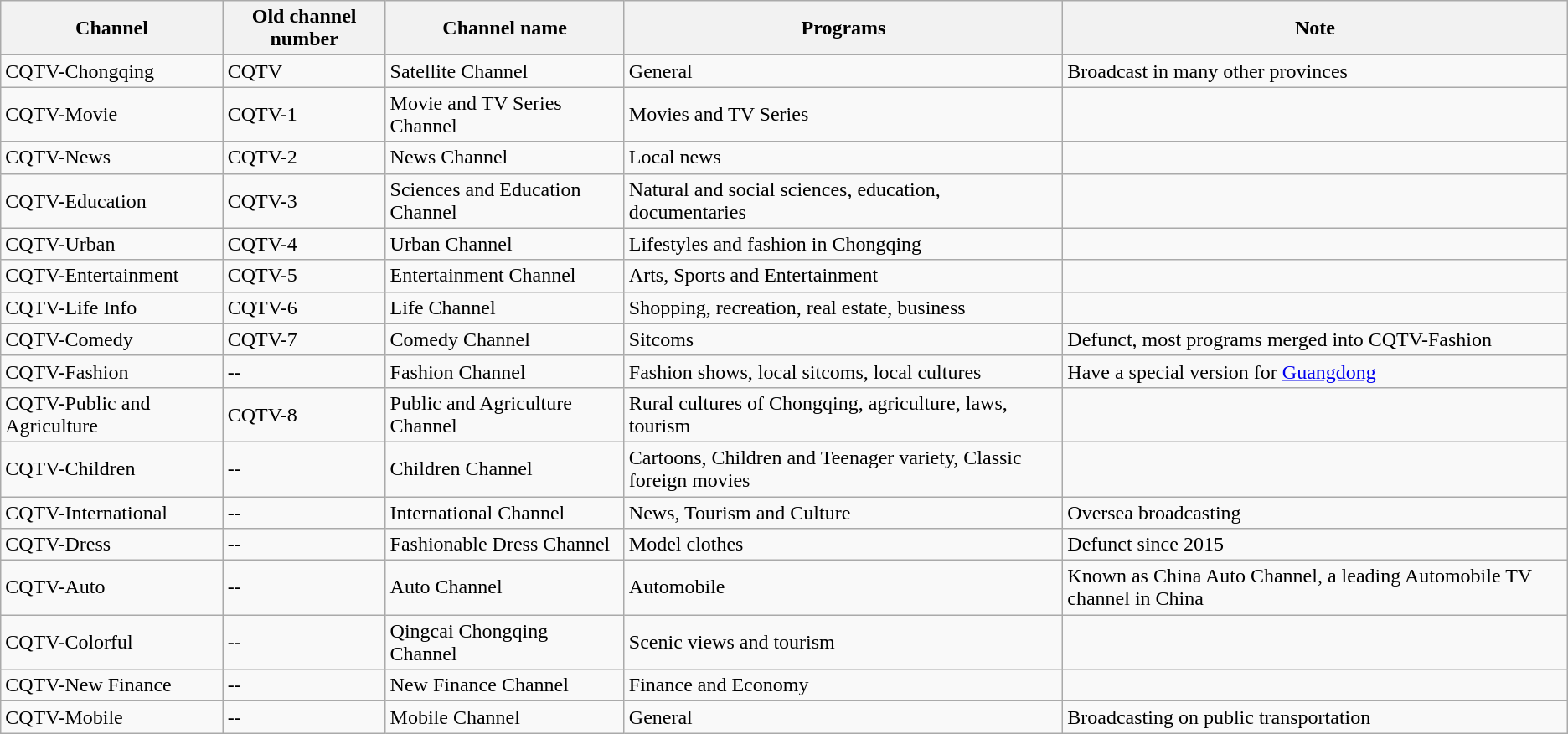<table class="wikitable sortable">
<tr>
<th>Channel</th>
<th>Old channel number</th>
<th>Channel name</th>
<th>Programs</th>
<th>Note</th>
</tr>
<tr>
<td>CQTV-Chongqing</td>
<td>CQTV</td>
<td>Satellite Channel</td>
<td>General</td>
<td>Broadcast in many other provinces</td>
</tr>
<tr>
<td>CQTV-Movie</td>
<td>CQTV-1</td>
<td>Movie and TV Series Channel</td>
<td>Movies and TV Series</td>
<td></td>
</tr>
<tr>
<td>CQTV-News</td>
<td>CQTV-2</td>
<td>News Channel</td>
<td>Local news</td>
<td></td>
</tr>
<tr>
<td>CQTV-Education</td>
<td>CQTV-3</td>
<td>Sciences and Education Channel</td>
<td>Natural and social sciences, education, documentaries</td>
<td></td>
</tr>
<tr>
<td>CQTV-Urban</td>
<td>CQTV-4</td>
<td>Urban Channel</td>
<td>Lifestyles and fashion in Chongqing</td>
<td></td>
</tr>
<tr>
<td>CQTV-Entertainment</td>
<td>CQTV-5</td>
<td>Entertainment Channel</td>
<td>Arts, Sports and Entertainment</td>
<td></td>
</tr>
<tr>
<td>CQTV-Life Info</td>
<td>CQTV-6</td>
<td>Life Channel</td>
<td>Shopping, recreation, real estate, business</td>
<td></td>
</tr>
<tr>
<td>CQTV-Comedy</td>
<td>CQTV-7</td>
<td>Comedy Channel</td>
<td>Sitcoms</td>
<td>Defunct, most programs merged into CQTV-Fashion</td>
</tr>
<tr>
<td>CQTV-Fashion</td>
<td>--</td>
<td>Fashion Channel</td>
<td>Fashion shows, local sitcoms, local cultures</td>
<td>Have a special version for <a href='#'>Guangdong</a></td>
</tr>
<tr>
<td>CQTV-Public and Agriculture</td>
<td>CQTV-8</td>
<td>Public and Agriculture Channel</td>
<td>Rural cultures of Chongqing, agriculture, laws, tourism</td>
<td></td>
</tr>
<tr>
<td>CQTV-Children</td>
<td>--</td>
<td>Children Channel</td>
<td>Cartoons, Children and Teenager variety, Classic foreign movies</td>
<td></td>
</tr>
<tr>
<td>CQTV-International</td>
<td>--</td>
<td>International Channel</td>
<td>News, Tourism and Culture</td>
<td>Oversea broadcasting</td>
</tr>
<tr>
<td>CQTV-Dress</td>
<td>--</td>
<td>Fashionable Dress Channel</td>
<td>Model clothes</td>
<td>Defunct since 2015</td>
</tr>
<tr>
<td>CQTV-Auto</td>
<td>--</td>
<td>Auto Channel</td>
<td>Automobile</td>
<td>Known as China Auto Channel, a leading Automobile TV channel in China</td>
</tr>
<tr>
<td>CQTV-Colorful</td>
<td>--</td>
<td>Qingcai Chongqing Channel</td>
<td>Scenic views and tourism</td>
<td></td>
</tr>
<tr>
<td>CQTV-New Finance</td>
<td>--</td>
<td>New Finance Channel</td>
<td>Finance and Economy</td>
<td></td>
</tr>
<tr>
<td>CQTV-Mobile</td>
<td>--</td>
<td>Mobile Channel</td>
<td>General</td>
<td>Broadcasting on public transportation</td>
</tr>
</table>
